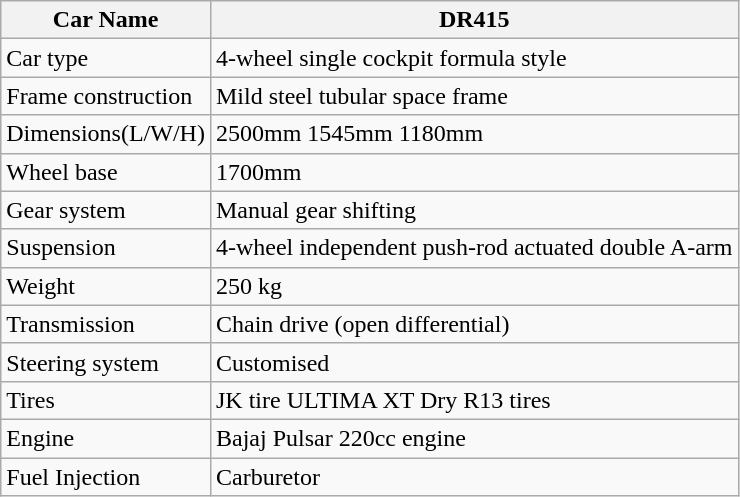<table class="wikitable">
<tr>
<th>Car Name</th>
<th>DR415</th>
</tr>
<tr>
<td>Car type</td>
<td>4-wheel single cockpit formula style</td>
</tr>
<tr>
<td>Frame construction</td>
<td>Mild steel tubular space frame</td>
</tr>
<tr>
<td>Dimensions(L/W/H)</td>
<td>2500mm 1545mm 1180mm</td>
</tr>
<tr>
<td>Wheel base</td>
<td>1700mm</td>
</tr>
<tr>
<td>Gear system</td>
<td>Manual gear shifting</td>
</tr>
<tr>
<td>Suspension</td>
<td>4-wheel independent push-rod actuated double A-arm</td>
</tr>
<tr>
<td>Weight</td>
<td>250 kg</td>
</tr>
<tr>
<td>Transmission</td>
<td>Chain drive (open differential)</td>
</tr>
<tr>
<td>Steering system</td>
<td>Customised</td>
</tr>
<tr>
<td>Tires</td>
<td>JK tire ULTIMA XT Dry R13 tires</td>
</tr>
<tr>
<td>Engine</td>
<td>Bajaj Pulsar 220cc engine</td>
</tr>
<tr>
<td>Fuel Injection</td>
<td>Carburetor</td>
</tr>
</table>
